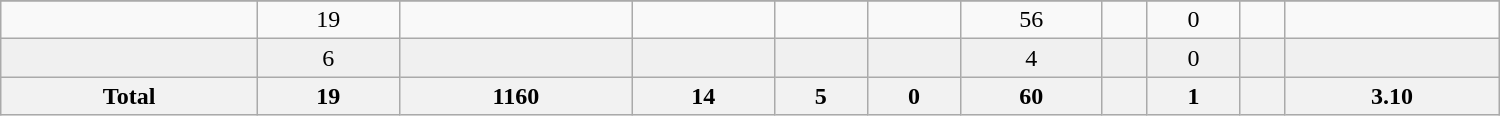<table class="wikitable sortable" width ="1000">
<tr align="center">
</tr>
<tr align="center" bgcolor="">
<td></td>
<td>19</td>
<td></td>
<td></td>
<td></td>
<td></td>
<td>56</td>
<td></td>
<td>0</td>
<td></td>
<td></td>
</tr>
<tr align="center" bgcolor="f0f0f0">
<td></td>
<td>6</td>
<td></td>
<td></td>
<td></td>
<td></td>
<td>4</td>
<td></td>
<td>0</td>
<td></td>
<td></td>
</tr>
<tr>
<th>Total</th>
<th>19</th>
<th>1160</th>
<th>14</th>
<th>5</th>
<th>0</th>
<th>60</th>
<th></th>
<th>1</th>
<th></th>
<th>3.10</th>
</tr>
</table>
